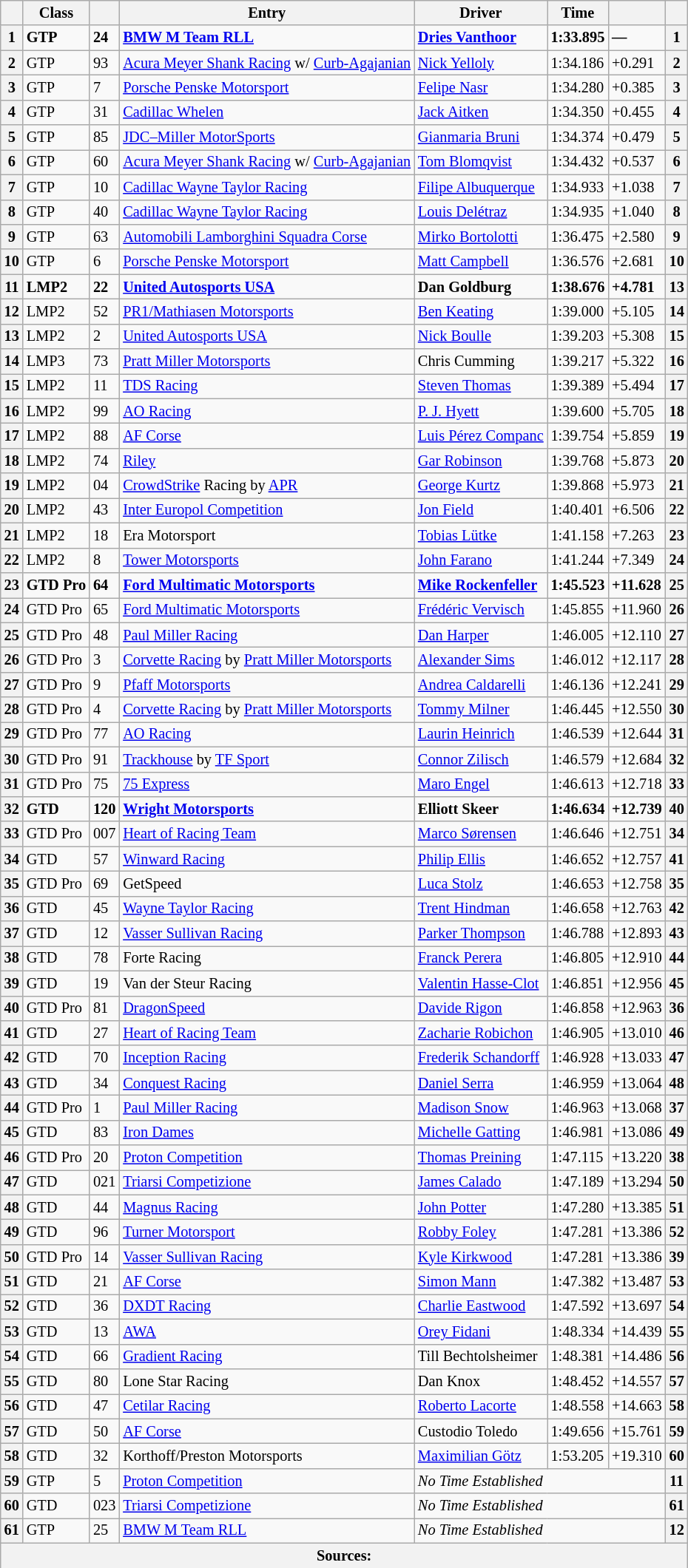<table class="wikitable" style="font-size:85%;">
<tr>
<th scope="col"></th>
<th scope="col">Class</th>
<th scope="col"></th>
<th scope="col">Entry</th>
<th scope="col">Driver</th>
<th scope="col">Time</th>
<th scope="col"></th>
<th scope="col"></th>
</tr>
<tr>
<th scope="row">1</th>
<td><strong>GTP</strong></td>
<td><strong>24</strong></td>
<td><strong> <a href='#'>BMW M Team RLL</a></strong></td>
<td><strong> <a href='#'>Dries Vanthoor</a></strong></td>
<td><strong>1:33.895</strong></td>
<td><strong>—</strong></td>
<th>1</th>
</tr>
<tr>
<th scope="row">2</th>
<td>GTP</td>
<td>93</td>
<td> <a href='#'>Acura Meyer Shank Racing</a> w/ <a href='#'>Curb-Agajanian</a></td>
<td> <a href='#'>Nick Yelloly</a></td>
<td>1:34.186</td>
<td>+0.291</td>
<th>2</th>
</tr>
<tr>
<th scope="row">3</th>
<td>GTP</td>
<td>7</td>
<td> <a href='#'>Porsche Penske Motorsport</a></td>
<td> <a href='#'>Felipe Nasr</a></td>
<td>1:34.280</td>
<td>+0.385</td>
<th>3</th>
</tr>
<tr>
<th scope="row">4</th>
<td>GTP</td>
<td>31</td>
<td> <a href='#'>Cadillac Whelen</a></td>
<td> <a href='#'>Jack Aitken</a></td>
<td>1:34.350</td>
<td>+0.455</td>
<th>4</th>
</tr>
<tr>
<th scope="row">5</th>
<td>GTP</td>
<td>85</td>
<td> <a href='#'>JDC–Miller MotorSports</a></td>
<td> <a href='#'>Gianmaria Bruni</a></td>
<td>1:34.374</td>
<td>+0.479</td>
<th>5</th>
</tr>
<tr>
<th scope="row">6</th>
<td>GTP</td>
<td>60</td>
<td> <a href='#'>Acura Meyer Shank Racing</a> w/ <a href='#'>Curb-Agajanian</a></td>
<td> <a href='#'>Tom Blomqvist</a></td>
<td>1:34.432</td>
<td>+0.537</td>
<th>6</th>
</tr>
<tr>
<th scope="row">7</th>
<td>GTP</td>
<td>10</td>
<td> <a href='#'>Cadillac Wayne Taylor Racing</a></td>
<td> <a href='#'>Filipe Albuquerque</a></td>
<td>1:34.933</td>
<td>+1.038</td>
<th>7</th>
</tr>
<tr>
<th scope="row">8</th>
<td>GTP</td>
<td>40</td>
<td> <a href='#'>Cadillac Wayne Taylor Racing</a></td>
<td> <a href='#'>Louis Delétraz</a></td>
<td>1:34.935</td>
<td>+1.040</td>
<th>8</th>
</tr>
<tr>
<th scope="row">9</th>
<td>GTP</td>
<td>63</td>
<td> <a href='#'>Automobili Lamborghini Squadra Corse</a></td>
<td nowrap=""> <a href='#'>Mirko Bortolotti</a></td>
<td>1:36.475</td>
<td>+2.580</td>
<th>9</th>
</tr>
<tr>
<th scope="row">10</th>
<td>GTP</td>
<td>6</td>
<td> <a href='#'>Porsche Penske Motorsport</a></td>
<td> <a href='#'>Matt Campbell</a></td>
<td>1:36.576</td>
<td>+2.681</td>
<th>10</th>
</tr>
<tr>
<th scope="row">11</th>
<td><strong>LMP2</strong></td>
<td><strong>22</strong></td>
<td nowrap=""><strong> <a href='#'>United Autosports USA</a></strong></td>
<td><strong> Dan Goldburg</strong></td>
<td><strong>1:38.676</strong></td>
<td><strong>+4.781</strong></td>
<th>13</th>
</tr>
<tr>
<th scope="row">12</th>
<td>LMP2</td>
<td>52</td>
<td> <a href='#'>PR1/Mathiasen Motorsports</a></td>
<td> <a href='#'>Ben Keating</a></td>
<td>1:39.000</td>
<td>+5.105</td>
<th>14</th>
</tr>
<tr>
<th scope="row">13</th>
<td>LMP2</td>
<td>2</td>
<td> <a href='#'>United Autosports USA</a></td>
<td> <a href='#'>Nick Boulle</a></td>
<td>1:39.203</td>
<td>+5.308</td>
<th>15</th>
</tr>
<tr>
<th scope="row">14</th>
<td>LMP3</td>
<td>73</td>
<td> <a href='#'>Pratt Miller Motorsports</a></td>
<td> Chris Cumming</td>
<td>1:39.217</td>
<td>+5.322</td>
<th>16</th>
</tr>
<tr>
<th scope="row">15</th>
<td>LMP2</td>
<td>11</td>
<td> <a href='#'>TDS Racing</a></td>
<td> <a href='#'>Steven Thomas</a></td>
<td>1:39.389</td>
<td>+5.494</td>
<th>17</th>
</tr>
<tr>
<th scope="row">16</th>
<td>LMP2</td>
<td>99</td>
<td> <a href='#'>AO Racing</a></td>
<td> <a href='#'>P. J. Hyett</a></td>
<td>1:39.600</td>
<td>+5.705</td>
<th>18</th>
</tr>
<tr>
<th scope="row">17</th>
<td>LMP2</td>
<td>88</td>
<td> <a href='#'>AF Corse</a></td>
<td> <a href='#'>Luis Pérez Companc</a></td>
<td>1:39.754</td>
<td>+5.859</td>
<th>19</th>
</tr>
<tr>
<th scope="row">18</th>
<td>LMP2</td>
<td>74</td>
<td> <a href='#'>Riley</a></td>
<td> <a href='#'>Gar Robinson</a></td>
<td>1:39.768</td>
<td>+5.873</td>
<th>20</th>
</tr>
<tr>
<th scope="row">19</th>
<td>LMP2</td>
<td>04</td>
<td> <a href='#'>CrowdStrike</a> Racing by <a href='#'>APR</a></td>
<td nowrap=""> <a href='#'>George Kurtz</a></td>
<td>1:39.868</td>
<td>+5.973</td>
<th>21</th>
</tr>
<tr>
<th scope="row">20</th>
<td>LMP2</td>
<td>43</td>
<td> <a href='#'>Inter Europol Competition</a></td>
<td> <a href='#'>Jon Field</a></td>
<td>1:40.401</td>
<td>+6.506</td>
<th>22</th>
</tr>
<tr>
<th scope="row">21</th>
<td>LMP2</td>
<td>18</td>
<td> Era Motorsport</td>
<td> <a href='#'>Tobias Lütke</a></td>
<td>1:41.158</td>
<td>+7.263</td>
<th>23</th>
</tr>
<tr>
<th scope="row">22</th>
<td>LMP2</td>
<td>8</td>
<td> <a href='#'>Tower Motorsports</a></td>
<td> <a href='#'>John Farano</a></td>
<td>1:41.244</td>
<td>+7.349</td>
<th>24</th>
</tr>
<tr>
<th scope="row">23</th>
<td><strong>GTD Pro</strong></td>
<td><strong>64</strong></td>
<td><strong> <a href='#'>Ford Multimatic Motorsports</a></strong></td>
<td><strong> <a href='#'>Mike Rockenfeller</a></strong></td>
<td><strong>1:45.523</strong></td>
<td><strong>+11.628</strong></td>
<th>25</th>
</tr>
<tr>
<th scope="row">24</th>
<td>GTD Pro</td>
<td>65</td>
<td> <a href='#'>Ford Multimatic Motorsports</a></td>
<td> <a href='#'>Frédéric Vervisch</a></td>
<td>1:45.855</td>
<td>+11.960</td>
<th>26</th>
</tr>
<tr>
<th scope="row">25</th>
<td>GTD Pro</td>
<td>48</td>
<td> <a href='#'>Paul Miller Racing</a></td>
<td> <a href='#'>Dan Harper</a></td>
<td>1:46.005</td>
<td>+12.110</td>
<th>27</th>
</tr>
<tr>
<th scope="row">26</th>
<td>GTD Pro</td>
<td>3</td>
<td> <a href='#'>Corvette Racing</a> by <a href='#'>Pratt Miller Motorsports</a></td>
<td> <a href='#'>Alexander Sims</a></td>
<td>1:46.012</td>
<td>+12.117</td>
<th>28</th>
</tr>
<tr>
<th scope="row">27</th>
<td>GTD Pro</td>
<td>9</td>
<td> <a href='#'>Pfaff Motorsports</a></td>
<td> <a href='#'>Andrea Caldarelli</a></td>
<td>1:46.136</td>
<td>+12.241</td>
<th>29</th>
</tr>
<tr>
<th scope="row">28</th>
<td>GTD Pro</td>
<td>4</td>
<td> <a href='#'>Corvette Racing</a> by <a href='#'>Pratt Miller Motorsports</a></td>
<td> <a href='#'>Tommy Milner</a></td>
<td>1:46.445</td>
<td>+12.550</td>
<th>30</th>
</tr>
<tr>
<th scope="row">29</th>
<td>GTD Pro</td>
<td>77</td>
<td> <a href='#'>AO Racing</a></td>
<td> <a href='#'>Laurin Heinrich</a></td>
<td>1:46.539</td>
<td>+12.644</td>
<th>31</th>
</tr>
<tr>
<th scope="row">30</th>
<td>GTD Pro</td>
<td>91</td>
<td> <a href='#'>Trackhouse</a> by <a href='#'>TF Sport</a></td>
<td> <a href='#'>Connor Zilisch</a></td>
<td>1:46.579</td>
<td>+12.684</td>
<th>32</th>
</tr>
<tr>
<th scope="row">31</th>
<td>GTD Pro</td>
<td>75</td>
<td> <a href='#'>75 Express</a></td>
<td> <a href='#'>Maro Engel</a></td>
<td>1:46.613</td>
<td>+12.718</td>
<th>33</th>
</tr>
<tr>
<th scope="row">32</th>
<td><strong>GTD</strong></td>
<td><strong>120</strong></td>
<td><strong> <a href='#'>Wright Motorsports</a></strong></td>
<td><strong> Elliott Skeer</strong></td>
<td><strong>1:46.634</strong></td>
<td><strong>+12.739</strong></td>
<th>40</th>
</tr>
<tr>
<th scope="row">33</th>
<td>GTD Pro</td>
<td>007</td>
<td> <a href='#'>Heart of Racing Team</a></td>
<td> <a href='#'>Marco Sørensen</a></td>
<td>1:46.646</td>
<td>+12.751</td>
<th>34</th>
</tr>
<tr>
<th scope="row">34</th>
<td>GTD</td>
<td>57</td>
<td> <a href='#'>Winward Racing</a></td>
<td> <a href='#'>Philip Ellis</a></td>
<td>1:46.652</td>
<td>+12.757</td>
<th>41</th>
</tr>
<tr>
<th scope="row">35</th>
<td>GTD Pro</td>
<td>69</td>
<td> GetSpeed</td>
<td> <a href='#'>Luca Stolz</a></td>
<td>1:46.653</td>
<td>+12.758</td>
<th>35</th>
</tr>
<tr>
<th scope="row">36</th>
<td>GTD</td>
<td>45</td>
<td> <a href='#'>Wayne Taylor Racing</a></td>
<td> <a href='#'>Trent Hindman</a></td>
<td>1:46.658</td>
<td>+12.763</td>
<th>42</th>
</tr>
<tr>
<th scope="row">37</th>
<td>GTD</td>
<td>12</td>
<td> <a href='#'>Vasser Sullivan Racing</a></td>
<td> <a href='#'>Parker Thompson</a></td>
<td>1:46.788</td>
<td>+12.893</td>
<th>43</th>
</tr>
<tr>
<th scope="row">38</th>
<td>GTD</td>
<td>78</td>
<td> Forte Racing</td>
<td> <a href='#'>Franck Perera</a></td>
<td>1:46.805</td>
<td>+12.910</td>
<th>44</th>
</tr>
<tr>
<th scope="row">39</th>
<td>GTD</td>
<td>19</td>
<td> Van der Steur Racing</td>
<td> <a href='#'>Valentin Hasse-Clot</a></td>
<td>1:46.851</td>
<td>+12.956</td>
<th>45</th>
</tr>
<tr>
<th scope="row">40</th>
<td>GTD Pro</td>
<td>81</td>
<td> <a href='#'>DragonSpeed</a></td>
<td> <a href='#'>Davide Rigon</a></td>
<td>1:46.858</td>
<td>+12.963</td>
<th>36</th>
</tr>
<tr>
<th scope="row">41</th>
<td>GTD</td>
<td>27</td>
<td> <a href='#'>Heart of Racing Team</a></td>
<td> <a href='#'>Zacharie Robichon</a></td>
<td>1:46.905</td>
<td>+13.010</td>
<th>46</th>
</tr>
<tr>
<th scope="row">42</th>
<td>GTD</td>
<td>70</td>
<td> <a href='#'>Inception Racing</a></td>
<td> <a href='#'>Frederik Schandorff</a></td>
<td>1:46.928</td>
<td>+13.033</td>
<th>47</th>
</tr>
<tr>
<th scope="row">43</th>
<td>GTD</td>
<td>34</td>
<td> <a href='#'>Conquest Racing</a></td>
<td> <a href='#'>Daniel Serra</a></td>
<td>1:46.959</td>
<td>+13.064</td>
<th>48</th>
</tr>
<tr>
<th scope="row">44</th>
<td>GTD Pro</td>
<td>1</td>
<td> <a href='#'>Paul Miller Racing</a></td>
<td> <a href='#'>Madison Snow</a></td>
<td>1:46.963</td>
<td>+13.068</td>
<th>37</th>
</tr>
<tr>
<th scope="row">45</th>
<td>GTD</td>
<td>83</td>
<td> <a href='#'>Iron Dames</a></td>
<td> <a href='#'>Michelle Gatting</a></td>
<td>1:46.981</td>
<td>+13.086</td>
<th>49</th>
</tr>
<tr>
<th scope="row">46</th>
<td>GTD Pro</td>
<td>20</td>
<td> <a href='#'>Proton Competition</a></td>
<td> <a href='#'>Thomas Preining</a></td>
<td>1:47.115</td>
<td>+13.220</td>
<th>38</th>
</tr>
<tr>
<th scope="row">47</th>
<td>GTD</td>
<td>021</td>
<td> <a href='#'>Triarsi Competizione</a></td>
<td> <a href='#'>James Calado</a></td>
<td>1:47.189</td>
<td>+13.294</td>
<th>50</th>
</tr>
<tr>
<th scope="row">48</th>
<td>GTD</td>
<td>44</td>
<td> <a href='#'>Magnus Racing</a></td>
<td> <a href='#'>John Potter</a></td>
<td>1:47.280</td>
<td>+13.385</td>
<th>51</th>
</tr>
<tr>
<th scope="row">49</th>
<td>GTD</td>
<td>96</td>
<td> <a href='#'>Turner Motorsport</a></td>
<td> <a href='#'>Robby Foley</a></td>
<td>1:47.281</td>
<td>+13.386</td>
<th>52</th>
</tr>
<tr>
<th scope="row">50</th>
<td>GTD Pro</td>
<td>14</td>
<td> <a href='#'>Vasser Sullivan Racing</a></td>
<td> <a href='#'>Kyle Kirkwood</a></td>
<td>1:47.281</td>
<td>+13.386</td>
<th>39</th>
</tr>
<tr>
<th scope="row">51</th>
<td>GTD</td>
<td>21</td>
<td> <a href='#'>AF Corse</a></td>
<td> <a href='#'>Simon Mann</a></td>
<td>1:47.382</td>
<td>+13.487</td>
<th>53</th>
</tr>
<tr>
<th scope="row">52</th>
<td>GTD</td>
<td>36</td>
<td> <a href='#'>DXDT Racing</a></td>
<td> <a href='#'>Charlie Eastwood</a></td>
<td>1:47.592</td>
<td>+13.697</td>
<th>54</th>
</tr>
<tr>
<th scope="row">53</th>
<td>GTD</td>
<td>13</td>
<td> <a href='#'>AWA</a></td>
<td> <a href='#'>Orey Fidani</a></td>
<td>1:48.334</td>
<td>+14.439</td>
<th>55</th>
</tr>
<tr>
<th scope="row">54</th>
<td>GTD</td>
<td>66</td>
<td> <a href='#'>Gradient Racing</a></td>
<td> Till Bechtolsheimer</td>
<td>1:48.381</td>
<td>+14.486</td>
<th>56</th>
</tr>
<tr>
<th scope="row">55</th>
<td>GTD</td>
<td>80</td>
<td> Lone Star Racing</td>
<td> Dan Knox</td>
<td>1:48.452</td>
<td>+14.557</td>
<th>57</th>
</tr>
<tr>
<th scope="row">56</th>
<td>GTD</td>
<td>47</td>
<td> <a href='#'>Cetilar Racing</a></td>
<td> <a href='#'>Roberto Lacorte</a></td>
<td>1:48.558</td>
<td>+14.663</td>
<th>58</th>
</tr>
<tr>
<th scope="row">57</th>
<td>GTD</td>
<td>50</td>
<td> <a href='#'>AF Corse</a></td>
<td> Custodio Toledo</td>
<td>1:49.656</td>
<td>+15.761</td>
<th>59</th>
</tr>
<tr>
<th scope="row">58</th>
<td>GTD</td>
<td>32</td>
<td> Korthoff/Preston Motorsports</td>
<td> <a href='#'>Maximilian Götz</a></td>
<td>1:53.205</td>
<td>+19.310</td>
<th>60</th>
</tr>
<tr>
<th scope="row">59</th>
<td>GTP</td>
<td>5</td>
<td> <a href='#'>Proton Competition</a></td>
<td colspan="3"><em>No Time Established</em></td>
<th>11</th>
</tr>
<tr>
<th>60</th>
<td>GTD</td>
<td>023</td>
<td> <a href='#'>Triarsi Competizione</a></td>
<td colspan="3"><em>No Time Established</em></td>
<th>61</th>
</tr>
<tr>
<th>61</th>
<td>GTP</td>
<td>25</td>
<td> <a href='#'>BMW M Team RLL</a></td>
<td colspan="3"><em>No Time Established</em></td>
<th>12</th>
</tr>
<tr>
<th colspan="8">Sources:</th>
</tr>
</table>
